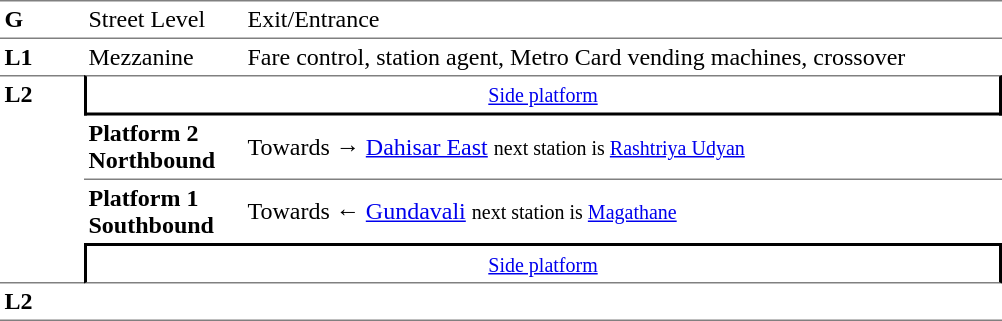<table cellspacing="0" cellpadding="3" border="0">
<tr>
<td style="border-bottom:solid 1px gray;border-top:solid 1px gray;" width="50" valign="top"><strong>G</strong></td>
<td style="border-top:solid 1px gray;border-bottom:solid 1px gray;" width="100" valign="top">Street Level</td>
<td style="border-top:solid 1px gray;border-bottom:solid 1px gray;" width="500" valign="top">Exit/Entrance</td>
</tr>
<tr>
<td valign="top"><strong>L1</strong></td>
<td valign="top">Mezzanine</td>
<td valign="top">Fare control, station agent, Metro Card vending machines, crossover</td>
</tr>
<tr>
<td rowspan="4" style="border-top:solid 1px gray;border-bottom:solid 1px gray;" width="50" valign="top"><strong>L2</strong></td>
<td colspan="2" style="border-top:solid 1px gray;border-right:solid 2px black;border-left:solid 2px black;border-bottom:solid 2px black;text-align:center;"><small><a href='#'>Side platform</a></small></td>
</tr>
<tr>
<td style="border-bottom:solid 1px gray;" width="100"><span><strong>Platform 2</strong><br><strong>Northbound</strong></span></td>
<td style="border-bottom:solid 1px gray;" width="500">Towards → <a href='#'>Dahisar East</a> <small>next station is <a href='#'>Rashtriya Udyan</a></small></td>
</tr>
<tr>
<td><span><strong>Platform 1</strong><br><strong>Southbound</strong></span></td>
<td>Towards ← <a href='#'>Gundavali</a> <small>next station is <a href='#'>Magathane</a></small></td>
</tr>
<tr>
<td colspan="2" style="border-top:solid 2px black;border-right:solid 2px black;border-left:solid 2px black;border-bottom:solid 1px gray;" align="center"><small><a href='#'>Side platform</a></small></td>
</tr>
<tr>
<td rowspan="2" style="border-bottom:solid 1px gray;" width="50" valign="top"><strong>L2</strong></td>
<td style="border-bottom:solid 1px gray;" width="100"></td>
<td style="border-bottom:solid 1px gray;" width="500"></td>
</tr>
<tr>
</tr>
</table>
